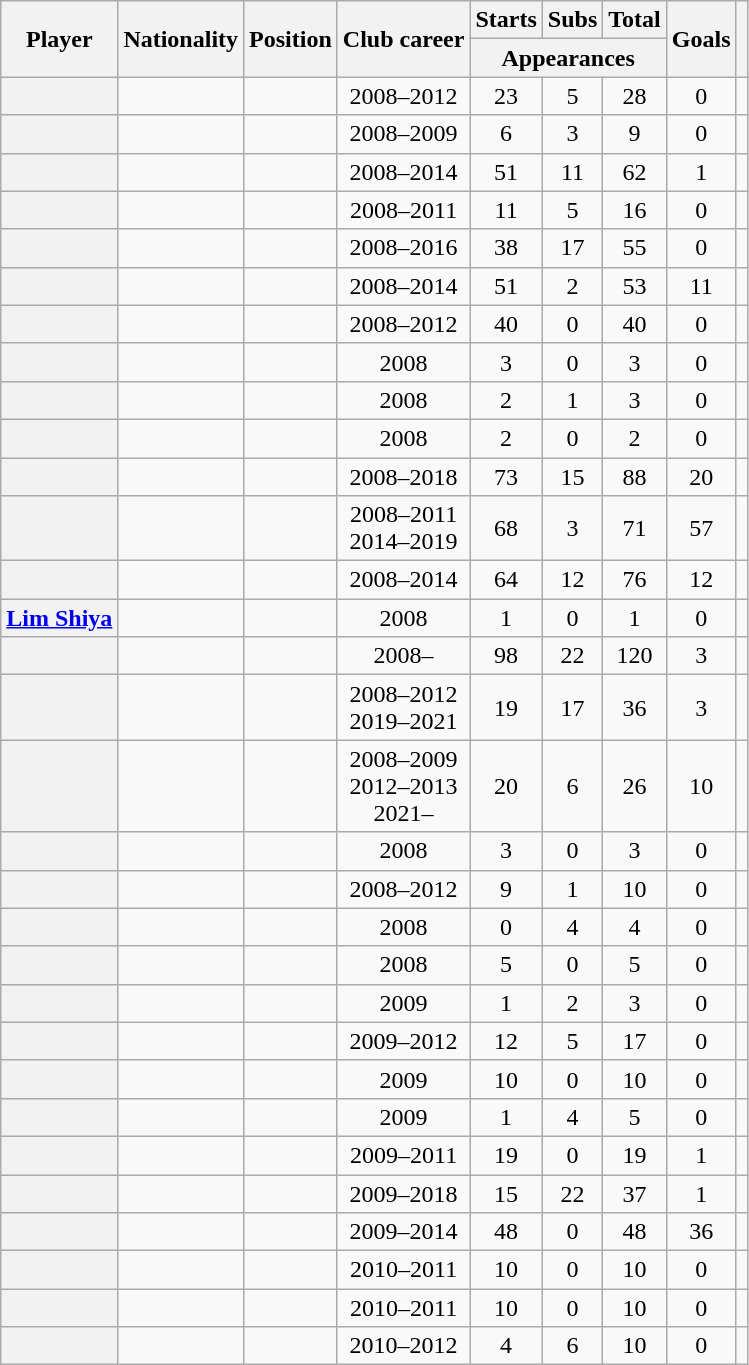<table class="wikitable plainrowheaders sortable" style="text-align:center">
<tr>
<th rowspan="2">Player</th>
<th rowspan="2">Nationality</th>
<th rowspan="2">Position</th>
<th rowspan="2">Club career</th>
<th>Starts</th>
<th>Subs</th>
<th>Total</th>
<th rowspan="2">Goals</th>
<th rowspan="2"></th>
</tr>
<tr>
<th colspan="3">Appearances</th>
</tr>
<tr>
<th scope="row" align="left"></th>
<td></td>
<td></td>
<td>2008–2012</td>
<td>23</td>
<td>5</td>
<td>28</td>
<td>0</td>
<td></td>
</tr>
<tr>
<th scope="row" align="left"></th>
<td></td>
<td></td>
<td>2008–2009</td>
<td>6</td>
<td>3</td>
<td>9</td>
<td>0</td>
<td></td>
</tr>
<tr>
<th scope="row" align="left"></th>
<td align=left></td>
<td></td>
<td>2008–2014</td>
<td>51</td>
<td>11</td>
<td>62</td>
<td>1</td>
<td></td>
</tr>
<tr>
<th scope="row" align="left"></th>
<td></td>
<td></td>
<td>2008–2011</td>
<td>11</td>
<td>5</td>
<td>16</td>
<td>0</td>
<td></td>
</tr>
<tr>
<th scope="row" align="left"></th>
<td></td>
<td></td>
<td>2008–2016</td>
<td>38</td>
<td>17</td>
<td>55</td>
<td>0</td>
<td></td>
</tr>
<tr>
<th scope="row" align="left"></th>
<td></td>
<td></td>
<td>2008–2014</td>
<td>51</td>
<td>2</td>
<td>53</td>
<td>11</td>
<td></td>
</tr>
<tr>
<th scope="row" align="left"></th>
<td></td>
<td></td>
<td>2008–2012</td>
<td>40</td>
<td>0</td>
<td>40</td>
<td>0</td>
<td></td>
</tr>
<tr>
<th scope="row" align="left"></th>
<td></td>
<td></td>
<td>2008</td>
<td>3</td>
<td>0</td>
<td>3</td>
<td>0</td>
<td></td>
</tr>
<tr>
<th scope="row" align="left"></th>
<td></td>
<td></td>
<td>2008</td>
<td>2</td>
<td>1</td>
<td>3</td>
<td>0</td>
<td></td>
</tr>
<tr>
<th scope="row" align="left"></th>
<td></td>
<td></td>
<td>2008</td>
<td>2</td>
<td>0</td>
<td>2</td>
<td>0</td>
<td></td>
</tr>
<tr>
<th scope="row" align="left"></th>
<td></td>
<td></td>
<td>2008–2018</td>
<td>73</td>
<td>15</td>
<td>88</td>
<td>20</td>
<td></td>
</tr>
<tr>
<th scope="row" align="left"></th>
<td></td>
<td></td>
<td>2008–2011<br>2014–2019</td>
<td>68</td>
<td>3</td>
<td>71</td>
<td>57</td>
<td></td>
</tr>
<tr>
<th scope="row" align="left"></th>
<td></td>
<td></td>
<td>2008–2014</td>
<td>64</td>
<td>12</td>
<td>76</td>
<td>12</td>
<td></td>
</tr>
<tr>
<th scope="row" align="left"><a href='#'>Lim Shiya</a></th>
<td></td>
<td></td>
<td>2008</td>
<td>1</td>
<td>0</td>
<td>1</td>
<td>0</td>
<td></td>
</tr>
<tr>
<th scope="row" align="left"></th>
<td></td>
<td></td>
<td>2008–</td>
<td>98</td>
<td>22</td>
<td>120</td>
<td>3</td>
<td></td>
</tr>
<tr>
<th scope="row" align="left"></th>
<td></td>
<td></td>
<td>2008–2012<br>2019–2021</td>
<td>19</td>
<td>17</td>
<td>36</td>
<td>3</td>
<td></td>
</tr>
<tr>
<th scope="row" align="left"></th>
<td></td>
<td></td>
<td>2008–2009<br>2012–2013<br>2021–</td>
<td>20</td>
<td>6</td>
<td>26</td>
<td>10</td>
<td></td>
</tr>
<tr>
<th scope="row" align="left"></th>
<td></td>
<td></td>
<td>2008</td>
<td>3</td>
<td>0</td>
<td>3</td>
<td>0</td>
<td></td>
</tr>
<tr>
<th scope="row" align="left"></th>
<td></td>
<td></td>
<td>2008–2012</td>
<td>9</td>
<td>1</td>
<td>10</td>
<td>0</td>
<td></td>
</tr>
<tr>
<th scope="row" align="left"></th>
<td></td>
<td></td>
<td>2008</td>
<td>0</td>
<td>4</td>
<td>4</td>
<td>0</td>
<td></td>
</tr>
<tr>
<th scope="row" align="left"></th>
<td></td>
<td></td>
<td>2008</td>
<td>5</td>
<td>0</td>
<td>5</td>
<td>0</td>
<td></td>
</tr>
<tr>
<th scope="row" align="left"></th>
<td></td>
<td></td>
<td>2009</td>
<td>1</td>
<td>2</td>
<td>3</td>
<td>0</td>
<td></td>
</tr>
<tr>
<th scope="row" align="left"></th>
<td></td>
<td></td>
<td>2009–2012</td>
<td>12</td>
<td>5</td>
<td>17</td>
<td>0</td>
<td></td>
</tr>
<tr>
<th scope="row" align="left"></th>
<td></td>
<td></td>
<td>2009</td>
<td>10</td>
<td>0</td>
<td>10</td>
<td>0</td>
<td></td>
</tr>
<tr>
<th scope="row" align="left"></th>
<td></td>
<td></td>
<td>2009</td>
<td>1</td>
<td>4</td>
<td>5</td>
<td>0</td>
<td></td>
</tr>
<tr>
<th scope="row" align="left"></th>
<td></td>
<td></td>
<td>2009–2011</td>
<td>19</td>
<td>0</td>
<td>19</td>
<td>1</td>
<td></td>
</tr>
<tr>
<th scope="row" align="left"></th>
<td></td>
<td></td>
<td>2009–2018</td>
<td>15</td>
<td>22</td>
<td>37</td>
<td>1</td>
<td></td>
</tr>
<tr>
<th scope="row" align="left"></th>
<td></td>
<td></td>
<td>2009–2014</td>
<td>48</td>
<td>0</td>
<td>48</td>
<td>36</td>
<td></td>
</tr>
<tr>
<th scope="row" align="left"></th>
<td align=left></td>
<td></td>
<td>2010–2011</td>
<td>10</td>
<td>0</td>
<td>10</td>
<td>0</td>
<td></td>
</tr>
<tr>
<th scope="row" align="left"></th>
<td align=left></td>
<td></td>
<td>2010–2011</td>
<td>10</td>
<td>0</td>
<td>10</td>
<td>0</td>
<td></td>
</tr>
<tr>
<th scope="row" align="left"></th>
<td></td>
<td></td>
<td>2010–2012</td>
<td>4</td>
<td>6</td>
<td>10</td>
<td>0</td>
<td></td>
</tr>
</table>
